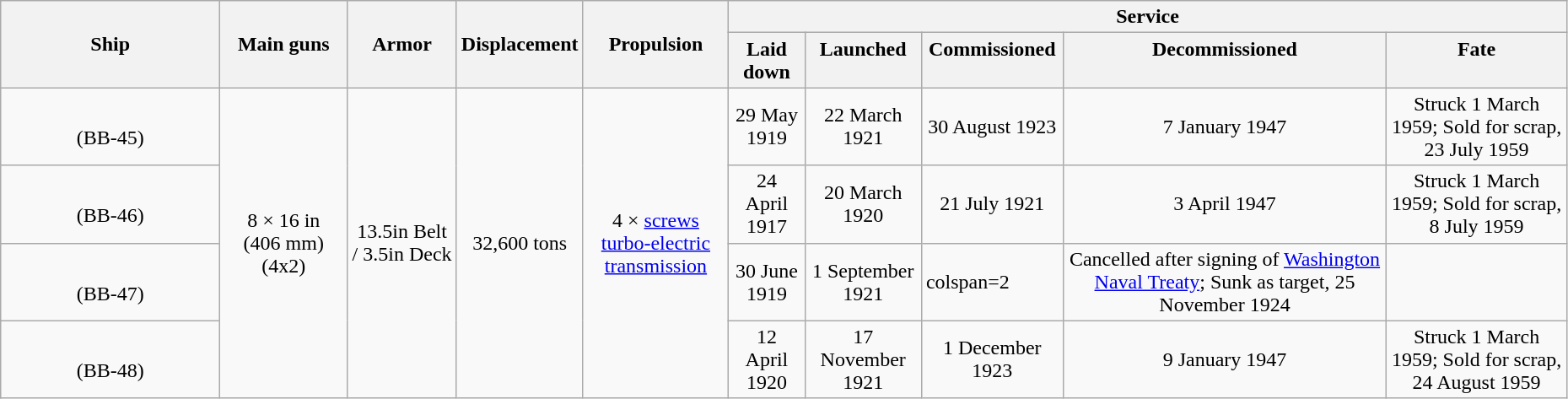<table class="wikitable" style="width:98%;">
<tr valign="center">
<th scope="col" rowspan="2" style="text-align:center; width:14%;">Ship</th>
<th scope="col" style="text-align:center;" rowspan="2">Main guns</th>
<th scope="col" style="text-align:center;" rowspan="2">Armor</th>
<th scope="col" style="text-align:center;" rowspan="2">Displacement</th>
<th scope="col" style="text-align:center;" rowspan="2">Propulsion</th>
<th scope="col" style="text-align:center;" colspan="5">Service</th>
</tr>
<tr valign="top">
<th scope="col" style="text-align:center;">Laid down</th>
<th scope="col" style="text-align:center;">Launched</th>
<th scope="col" style="text-align:center;">Commissioned</th>
<th scope="col" style="text-align:center;">Decommissioned</th>
<th scope="col" style="text-align:center;">Fate</th>
</tr>
<tr>
<td style="text-align:center"><br>(BB-45)</td>
<td style="text-align:center;" rowspan="5">8 × 16 in (406 mm) (4x2)</td>
<td style="text-align:center;" rowspan="5">13.5in Belt / 3.5in Deck</td>
<td style="text-align:center;" rowspan="5">32,600 tons</td>
<td style="text-align:center;" rowspan="5">4 × <a href='#'>screws</a><br><a href='#'>turbo-electric transmission</a></td>
<td style="text-align:center">29 May 1919</td>
<td style="text-align:center">22 March 1921</td>
<td style="text-align:center">30 August 1923</td>
<td style="text-align:center">7 January 1947</td>
<td style="text-align:center">Struck 1 March 1959; Sold for scrap, 23 July 1959</td>
</tr>
<tr>
<td style="text-align:center"><br>(BB-46)</td>
<td style="text-align:center">24 April 1917</td>
<td style="text-align:center">20 March 1920</td>
<td style="text-align:center">21 July 1921</td>
<td style="text-align:center">3 April 1947</td>
<td style="text-align:center">Struck 1 March 1959; Sold for scrap, 8 July 1959</td>
</tr>
<tr>
<td style="text-align:center"><br>(BB-47)</td>
<td style="text-align:center">30 June 1919</td>
<td style="text-align:center">1 September 1921</td>
<td>colspan=2 </td>
<td style="text-align:center">Cancelled after signing of <a href='#'>Washington Naval Treaty</a>; Sunk as target, 25 November 1924</td>
</tr>
<tr>
<td style="text-align:center"><br>(BB-48)</td>
<td style="text-align:center">12 April 1920</td>
<td style="text-align:center">17 November 1921</td>
<td style="text-align:center">1 December 1923</td>
<td style="text-align:center">9 January 1947</td>
<td style="text-align:center">Struck 1 March 1959; Sold for scrap, 24 August 1959</td>
</tr>
</table>
